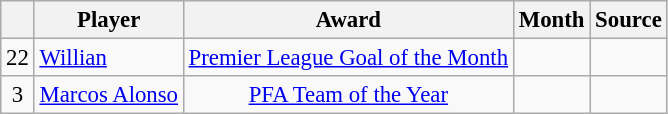<table class="wikitable sortable" style="text-align:left; font-size:95%;">
<tr>
<th></th>
<th>Player</th>
<th>Award</th>
<th>Month</th>
<th>Source</th>
</tr>
<tr>
<td align=center>22</td>
<td> <a href='#'>Willian</a></td>
<td align=center><a href='#'>Premier League Goal of the Month</a></td>
<td></td>
<td align=center></td>
</tr>
<tr>
<td align=center>3</td>
<td> <a href='#'>Marcos Alonso</a></td>
<td align=center><a href='#'>PFA Team of the Year</a></td>
<td></td>
<td align=center></td>
</tr>
</table>
